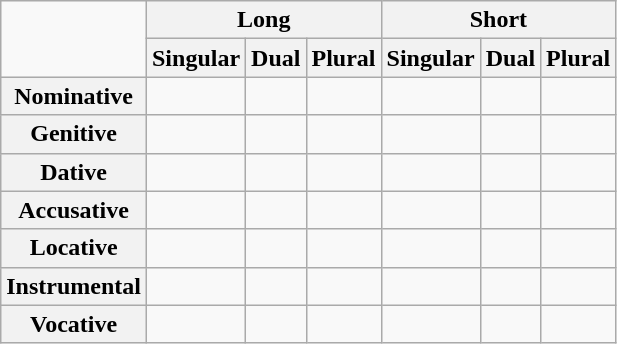<table class="wikitable">
<tr>
<td rowspan="2"></td>
<th colspan="3">Long</th>
<th colspan="3">Short</th>
</tr>
<tr>
<th>Singular</th>
<th>Dual</th>
<th>Plural</th>
<th>Singular</th>
<th>Dual</th>
<th>Plural</th>
</tr>
<tr>
<th>Nominative</th>
<td></td>
<td></td>
<td></td>
<td></td>
<td></td>
<td></td>
</tr>
<tr>
<th>Genitive</th>
<td></td>
<td></td>
<td></td>
<td></td>
<td></td>
<td></td>
</tr>
<tr>
<th>Dative</th>
<td></td>
<td></td>
<td></td>
<td></td>
<td></td>
<td></td>
</tr>
<tr>
<th>Accusative</th>
<td></td>
<td></td>
<td></td>
<td></td>
<td></td>
<td></td>
</tr>
<tr>
<th>Locative</th>
<td></td>
<td></td>
<td></td>
<td></td>
<td></td>
<td></td>
</tr>
<tr>
<th>Instrumental</th>
<td></td>
<td></td>
<td></td>
<td></td>
<td></td>
<td></td>
</tr>
<tr>
<th>Vocative</th>
<td></td>
<td></td>
<td></td>
<td></td>
<td></td>
<td></td>
</tr>
</table>
